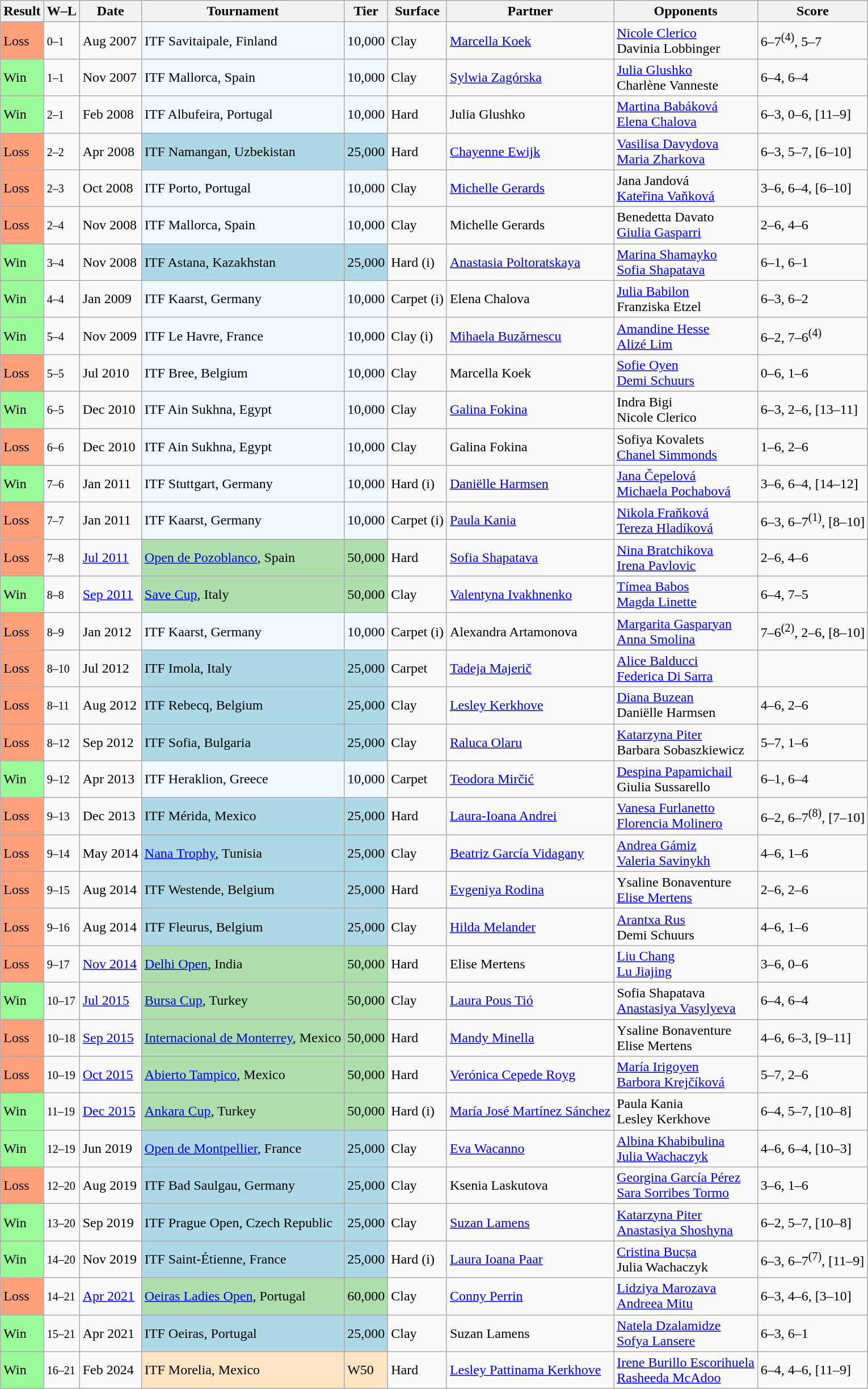<table class="sortable wikitable">
<tr>
<th>Result</th>
<th class="unsortable">W–L</th>
<th>Date</th>
<th>Tournament</th>
<th>Tier</th>
<th>Surface</th>
<th>Partner</th>
<th>Opponents</th>
<th class="unsortable">Score</th>
</tr>
<tr>
<td style="background:#ffa07a;">Loss</td>
<td><small>0–1</small></td>
<td>Aug 2007</td>
<td style="background:#f0f8ff;">ITF Savitaipale, Finland</td>
<td style="background:#f0f8ff;">10,000</td>
<td>Clay</td>
<td> <a href='#'>Marcella Koek</a></td>
<td> <a href='#'>Nicole Clerico</a> <br>  Davinia Lobbinger</td>
<td>6–7<sup>(4)</sup>, 5–7</td>
</tr>
<tr>
<td style="background:#98fb98;">Win</td>
<td><small>1–1</small></td>
<td>Nov 2007</td>
<td style="background:#f0f8ff;">ITF Mallorca, Spain</td>
<td style="background:#f0f8ff;">10,000</td>
<td>Clay</td>
<td> <a href='#'>Sylwia Zagórska</a></td>
<td> <a href='#'>Julia Glushko</a> <br>  Charlène Vanneste</td>
<td>6–4, 6–4</td>
</tr>
<tr>
<td style="background:#98fb98;">Win</td>
<td><small>2–1</small></td>
<td>Feb 2008</td>
<td style="background:#f0f8ff;">ITF Albufeira, Portugal</td>
<td style="background:#f0f8ff;">10,000</td>
<td>Hard</td>
<td> Julia Glushko</td>
<td> <a href='#'>Martina Babáková</a> <br>  <a href='#'>Elena Chalova</a></td>
<td>6–3, 0–6, [11–9]</td>
</tr>
<tr>
<td style="background:#ffa07a;">Loss</td>
<td><small>2–2</small></td>
<td>Apr 2008</td>
<td style="background:lightblue;">ITF Namangan, Uzbekistan</td>
<td style="background:lightblue;">25,000</td>
<td>Hard</td>
<td> <a href='#'>Chayenne Ewijk</a></td>
<td> <a href='#'>Vasilisa Davydova</a> <br>  <a href='#'>Maria Zharkova</a></td>
<td>6–3, 5–7, [6–10]</td>
</tr>
<tr>
<td style="background:#ffa07a;">Loss</td>
<td><small>2–3</small></td>
<td>Oct 2008</td>
<td style="background:#f0f8ff;">ITF Porto, Portugal</td>
<td style="background:#f0f8ff;">10,000</td>
<td>Clay</td>
<td> <a href='#'>Michelle Gerards</a></td>
<td> Jana Jandová <br>  <a href='#'>Kateřina Vaňková</a></td>
<td>3–6, 6–4, [6–10]</td>
</tr>
<tr>
<td style="background:#ffa07a;">Loss</td>
<td><small>2–4</small></td>
<td>Nov 2008</td>
<td style="background:#f0f8ff;">ITF Mallorca, Spain</td>
<td style="background:#f0f8ff;">10,000</td>
<td>Clay</td>
<td> Michelle Gerards</td>
<td> Benedetta Davato <br>  <a href='#'>Giulia Gasparri</a></td>
<td>2–6, 4–6</td>
</tr>
<tr>
<td style="background:#98fb98;">Win</td>
<td><small>3–4</small></td>
<td>Nov 2008</td>
<td style="background:lightblue;">ITF Astana, Kazakhstan</td>
<td style="background:lightblue;">25,000</td>
<td>Hard (i)</td>
<td> <a href='#'>Anastasia Poltoratskaya</a></td>
<td> <a href='#'>Marina Shamayko</a> <br>  <a href='#'>Sofia Shapatava</a></td>
<td>6–1, 6–1</td>
</tr>
<tr>
<td style="background:#98fb98;">Win</td>
<td><small>4–4</small></td>
<td>Jan 2009</td>
<td style="background:#f0f8ff;">ITF Kaarst, Germany</td>
<td style="background:#f0f8ff;">10,000</td>
<td>Carpet (i)</td>
<td> Elena Chalova</td>
<td> <a href='#'>Julia Babilon</a> <br>  Franziska Etzel</td>
<td>6–3, 6–2</td>
</tr>
<tr>
<td style="background:#98fb98;">Win</td>
<td><small>5–4</small></td>
<td>Nov 2009</td>
<td style="background:#f0f8ff;">ITF Le Havre, France</td>
<td style="background:#f0f8ff;">10,000</td>
<td>Clay (i)</td>
<td> <a href='#'>Mihaela Buzărnescu</a></td>
<td> <a href='#'>Amandine Hesse</a> <br>  <a href='#'>Alizé Lim</a></td>
<td>6–2, 7–6<sup>(4)</sup></td>
</tr>
<tr>
<td style="background:#ffa07a;">Loss</td>
<td><small>5–5</small></td>
<td>Jul 2010</td>
<td style="background:#f0f8ff;">ITF Bree, Belgium</td>
<td style="background:#f0f8ff;">10,000</td>
<td>Clay</td>
<td> Marcella Koek</td>
<td> <a href='#'>Sofie Oyen</a> <br>  <a href='#'>Demi Schuurs</a></td>
<td>0–6, 1–6</td>
</tr>
<tr>
<td style="background:#98fb98;">Win</td>
<td><small>6–5</small></td>
<td>Dec 2010</td>
<td style="background:#f0f8ff;">ITF Ain Sukhna, Egypt</td>
<td style="background:#f0f8ff;">10,000</td>
<td>Clay</td>
<td> <a href='#'>Galina Fokina</a></td>
<td> Indra Bigi <br>  Nicole Clerico</td>
<td>6–3, 2–6, [13–11]</td>
</tr>
<tr>
<td style="background:#ffa07a;">Loss</td>
<td><small>6–6</small></td>
<td>Dec 2010</td>
<td style="background:#f0f8ff;">ITF Ain Sukhna, Egypt</td>
<td style="background:#f0f8ff;">10,000</td>
<td>Clay</td>
<td> Galina Fokina</td>
<td> Sofiya Kovalets <br>  <a href='#'>Chanel Simmonds</a></td>
<td>1–6, 2–6</td>
</tr>
<tr>
<td style="background:#98fb98;">Win</td>
<td><small>7–6</small></td>
<td>Jan 2011</td>
<td style="background:#f0f8ff;">ITF Stuttgart, Germany</td>
<td style="background:#f0f8ff;">10,000</td>
<td>Hard (i)</td>
<td> <a href='#'>Daniëlle Harmsen</a></td>
<td> <a href='#'>Jana Čepelová</a> <br>  <a href='#'>Michaela Pochabová</a></td>
<td>3–6, 6–4, [14–12]</td>
</tr>
<tr>
<td style="background:#ffa07a;">Loss</td>
<td><small>7–7</small></td>
<td>Jan 2011</td>
<td style="background:#f0f8ff;">ITF Kaarst, Germany</td>
<td style="background:#f0f8ff;">10,000</td>
<td>Carpet (i)</td>
<td> <a href='#'>Paula Kania</a></td>
<td> <a href='#'>Nikola Fraňková</a> <br>  <a href='#'>Tereza Hladíková</a></td>
<td>6–3, 6–7<sup>(1)</sup>, [8–10]</td>
</tr>
<tr>
<td style="background:#ffa07a;">Loss</td>
<td><small>7–8</small></td>
<td><a href='#'>Jul 2011</a></td>
<td style="background:#addfad;"><a href='#'>Open de Pozoblanco</a>, Spain</td>
<td style="background:#addfad;">50,000</td>
<td>Hard</td>
<td> <a href='#'>Sofia Shapatava</a></td>
<td> <a href='#'>Nina Bratchikova</a> <br>  <a href='#'>Irena Pavlovic</a></td>
<td>2–6, 4–6</td>
</tr>
<tr>
<td style="background:#98fb98;">Win</td>
<td><small>8–8</small></td>
<td><a href='#'>Sep 2011</a></td>
<td style="background:#addfad;"><a href='#'>Save Cup</a>, Italy</td>
<td style="background:#addfad;">50,000</td>
<td>Clay</td>
<td> <a href='#'>Valentyna Ivakhnenko</a></td>
<td> <a href='#'>Tímea Babos</a> <br>  <a href='#'>Magda Linette</a></td>
<td>6–4, 7–5</td>
</tr>
<tr>
<td style="background:#ffa07a;">Loss</td>
<td><small>8–9</small></td>
<td>Jan 2012</td>
<td style="background:#f0f8ff;">ITF Kaarst, Germany</td>
<td style="background:#f0f8ff;">10,000</td>
<td>Carpet (i)</td>
<td> Alexandra Artamonova</td>
<td> <a href='#'>Margarita Gasparyan</a> <br>  <a href='#'>Anna Smolina</a></td>
<td>7–6<sup>(2)</sup>, 2–6, [8–10]</td>
</tr>
<tr>
<td style="background:#ffa07a;">Loss</td>
<td><small>8–10</small></td>
<td>Jul 2012</td>
<td style="background:lightblue;">ITF Imola, Italy</td>
<td style="background:lightblue;">25,000</td>
<td>Carpet</td>
<td> <a href='#'>Tadeja Majerič</a></td>
<td> <a href='#'>Alice Balducci</a> <br>  <a href='#'>Federica Di Sarra</a></td>
<td></td>
</tr>
<tr>
<td style="background:#ffa07a;">Loss</td>
<td><small>8–11</small></td>
<td>Aug 2012</td>
<td style="background:lightblue;">ITF Rebecq, Belgium</td>
<td style="background:lightblue;">25,000</td>
<td>Clay</td>
<td> <a href='#'>Lesley Kerkhove</a></td>
<td> <a href='#'>Diana Buzean</a> <br>  Daniëlle Harmsen</td>
<td>4–6, 2–6</td>
</tr>
<tr>
<td style="background:#ffa07a;">Loss</td>
<td><small>8–12</small></td>
<td>Sep 2012</td>
<td style="background:lightblue;">ITF Sofia, Bulgaria</td>
<td style="background:lightblue;">25,000</td>
<td>Clay</td>
<td> <a href='#'>Raluca Olaru</a></td>
<td> <a href='#'>Katarzyna Piter</a> <br>  Barbara Sobaszkiewicz</td>
<td>5–7, 1–6</td>
</tr>
<tr>
<td style="background:#98fb98;">Win</td>
<td><small>9–12</small></td>
<td>Apr 2013</td>
<td style="background:#f0f8ff;">ITF Heraklion, Greece</td>
<td style="background:#f0f8ff;">10,000</td>
<td>Carpet</td>
<td> <a href='#'>Teodora Mirčić</a></td>
<td> <a href='#'>Despina Papamichail</a> <br>  Giulia Sussarello</td>
<td>6–1, 6–4</td>
</tr>
<tr>
<td style="background:#ffa07a;">Loss</td>
<td><small>9–13</small></td>
<td>Dec 2013</td>
<td style="background:lightblue;">ITF Mérida, Mexico</td>
<td style="background:lightblue;">25,000</td>
<td>Hard</td>
<td> <a href='#'>Laura-Ioana Andrei</a></td>
<td> <a href='#'>Vanesa Furlanetto</a> <br>  <a href='#'>Florencia Molinero</a></td>
<td>6–2, 6–7<sup>(8)</sup>, [7–10]</td>
</tr>
<tr>
<td style="background:#ffa07a;">Loss</td>
<td><small>9–14</small></td>
<td>May 2014</td>
<td style="background:lightblue;"><a href='#'>Nana Trophy</a>, Tunisia</td>
<td style="background:lightblue;">25,000</td>
<td>Clay</td>
<td> <a href='#'>Beatriz García Vidagany</a></td>
<td> <a href='#'>Andrea Gámiz</a> <br>  <a href='#'>Valeria Savinykh</a></td>
<td>4–6, 1–6</td>
</tr>
<tr>
<td style="background:#ffa07a;">Loss</td>
<td><small>9–15</small></td>
<td>Aug 2014</td>
<td style="background:lightblue;">ITF Westende, Belgium</td>
<td style="background:lightblue;">25,000</td>
<td>Hard</td>
<td> <a href='#'>Evgeniya Rodina</a></td>
<td> Ysaline Bonaventure <br>  <a href='#'>Elise Mertens</a></td>
<td>2–6, 2–6</td>
</tr>
<tr>
<td style="background:#ffa07a;">Loss</td>
<td><small>9–16</small></td>
<td>Aug 2014</td>
<td style="background:lightblue;">ITF Fleurus,  Belgium</td>
<td style="background:lightblue;">25,000</td>
<td>Clay</td>
<td> <a href='#'>Hilda Melander</a></td>
<td> <a href='#'>Arantxa Rus</a> <br>  Demi Schuurs</td>
<td>4–6, 1–6</td>
</tr>
<tr>
<td style="background:#ffa07a;">Loss</td>
<td><small>9–17</small></td>
<td><a href='#'>Nov 2014</a></td>
<td style="background:#addfad;"><a href='#'>Delhi Open</a>, India</td>
<td style="background:#addfad;">50,000</td>
<td>Hard</td>
<td> Elise Mertens</td>
<td> <a href='#'>Liu Chang</a> <br>  <a href='#'>Lu Jiajing</a></td>
<td>3–6, 0–6</td>
</tr>
<tr>
<td style="background:#98fb98;">Win</td>
<td><small>10–17</small></td>
<td><a href='#'>Jul 2015</a></td>
<td style="background:#addfad;"><a href='#'>Bursa Cup</a>,  Turkey</td>
<td style="background:#addfad;">50,000</td>
<td>Clay</td>
<td> <a href='#'>Laura Pous Tió</a></td>
<td> Sofia Shapatava <br>  <a href='#'>Anastasiya Vasylyeva</a></td>
<td>6–4, 6–4</td>
</tr>
<tr>
<td style="background:#ffa07a;">Loss</td>
<td><small>10–18</small></td>
<td><a href='#'>Sep 2015</a></td>
<td style="background:#addfad;"><a href='#'>Internacional de Monterrey</a>, Mexico</td>
<td style="background:#addfad;">50,000</td>
<td>Hard</td>
<td> <a href='#'>Mandy Minella</a></td>
<td> Ysaline Bonaventure <br>  Elise Mertens</td>
<td>4–6, 6–3, [9–11]</td>
</tr>
<tr>
<td style="background:#ffa07a;">Loss</td>
<td><small>10–19</small></td>
<td><a href='#'>Oct 2015</a></td>
<td style="background:#addfad;"><a href='#'>Abierto Tampico</a>, Mexico</td>
<td style="background:#addfad;">50,000</td>
<td>Hard</td>
<td> <a href='#'>Verónica Cepede Royg</a></td>
<td> <a href='#'>María Irigoyen</a> <br>  <a href='#'>Barbora Krejčíková</a></td>
<td>5–7, 2–6</td>
</tr>
<tr>
<td style="background:#98fb98;">Win</td>
<td><small>11–19</small></td>
<td><a href='#'>Dec 2015</a></td>
<td style="background:#addfad;"><a href='#'>Ankara Cup</a>, Turkey</td>
<td style="background:#addfad;">50,000</td>
<td>Hard (i)</td>
<td> <a href='#'>María José Martínez Sánchez</a></td>
<td> Paula Kania <br>  Lesley Kerkhove</td>
<td>6–4, 5–7, [10–8]</td>
</tr>
<tr>
<td style="background:#98fb98;">Win</td>
<td><small>12–19</small></td>
<td>Jun 2019</td>
<td style="background:lightblue;"><a href='#'>Open de Montpellier</a>, France</td>
<td style="background:lightblue;">25,000</td>
<td>Clay</td>
<td> <a href='#'>Eva Wacanno</a></td>
<td> <a href='#'>Albina Khabibulina</a> <br>  <a href='#'>Julia Wachaczyk</a></td>
<td>4–6, 6–4, [10–3]</td>
</tr>
<tr>
<td style="background:#ffa07a;">Loss</td>
<td><small>12–20</small></td>
<td>Aug 2019</td>
<td style="background:lightblue;">ITF Bad Saulgau, Germany</td>
<td style="background:lightblue;">25,000</td>
<td>Clay</td>
<td> Ksenia Laskutova</td>
<td> <a href='#'>Georgina García Pérez</a> <br>  <a href='#'>Sara Sorribes Tormo</a></td>
<td>3–6, 1–6</td>
</tr>
<tr>
<td style="background:#98fb98;">Win</td>
<td><small>13–20</small></td>
<td>Sep 2019</td>
<td style="background:lightblue;">ITF Prague Open, Czech Republic</td>
<td style="background:lightblue;">25,000</td>
<td>Clay</td>
<td> <a href='#'>Suzan Lamens</a></td>
<td> <a href='#'>Katarzyna Piter</a> <br>  <a href='#'>Anastasiya Shoshyna</a></td>
<td>6–2, 5–7, [10–8]</td>
</tr>
<tr>
<td style="background:#98fb98;">Win</td>
<td><small>14–20</small></td>
<td>Nov 2019</td>
<td style="background:lightblue;">ITF Saint-Étienne, France</td>
<td style="background:lightblue;">25,000</td>
<td>Hard (i)</td>
<td> <a href='#'>Laura Ioana Paar</a></td>
<td> <a href='#'>Cristina Bucșa</a> <br>  Julia Wachaczyk</td>
<td>6–3, 6–7<sup>(7)</sup>, [11–9]</td>
</tr>
<tr>
<td style="background:#ffa07a;">Loss</td>
<td><small>14–21</small></td>
<td><a href='#'>Apr 2021</a></td>
<td style="background:#addfad;"><a href='#'>Oeiras Ladies Open</a>, Portugal</td>
<td style="background:#addfad;">60,000</td>
<td>Clay</td>
<td> <a href='#'>Conny Perrin</a></td>
<td> <a href='#'>Lidziya Marozava</a> <br>  <a href='#'>Andreea Mitu</a></td>
<td>6–3, 4–6, [3–10]</td>
</tr>
<tr>
<td style="background:#98fb98;">Win</td>
<td><small>15–21</small></td>
<td>Apr 2021</td>
<td style="background:lightblue;">ITF Oeiras, Portugal</td>
<td style="background:lightblue;">25,000</td>
<td>Clay</td>
<td> Suzan Lamens</td>
<td> <a href='#'>Natela Dzalamidze</a> <br>  <a href='#'>Sofya Lansere</a></td>
<td>6–3, 6–1</td>
</tr>
<tr>
<td style="background:#98fb98;">Win</td>
<td><small>16–21</small></td>
<td>Feb 2024</td>
<td style="background:#ffe4c4;">ITF Morelia, Mexico</td>
<td style="background:#ffe4c4;">W50</td>
<td>Hard</td>
<td> <a href='#'>Lesley Pattinama Kerkhove</a></td>
<td> <a href='#'>Irene Burillo Escorihuela</a> <br>  <a href='#'>Rasheeda McAdoo</a></td>
<td>6–4, 4–6, [11–9]</td>
</tr>
</table>
